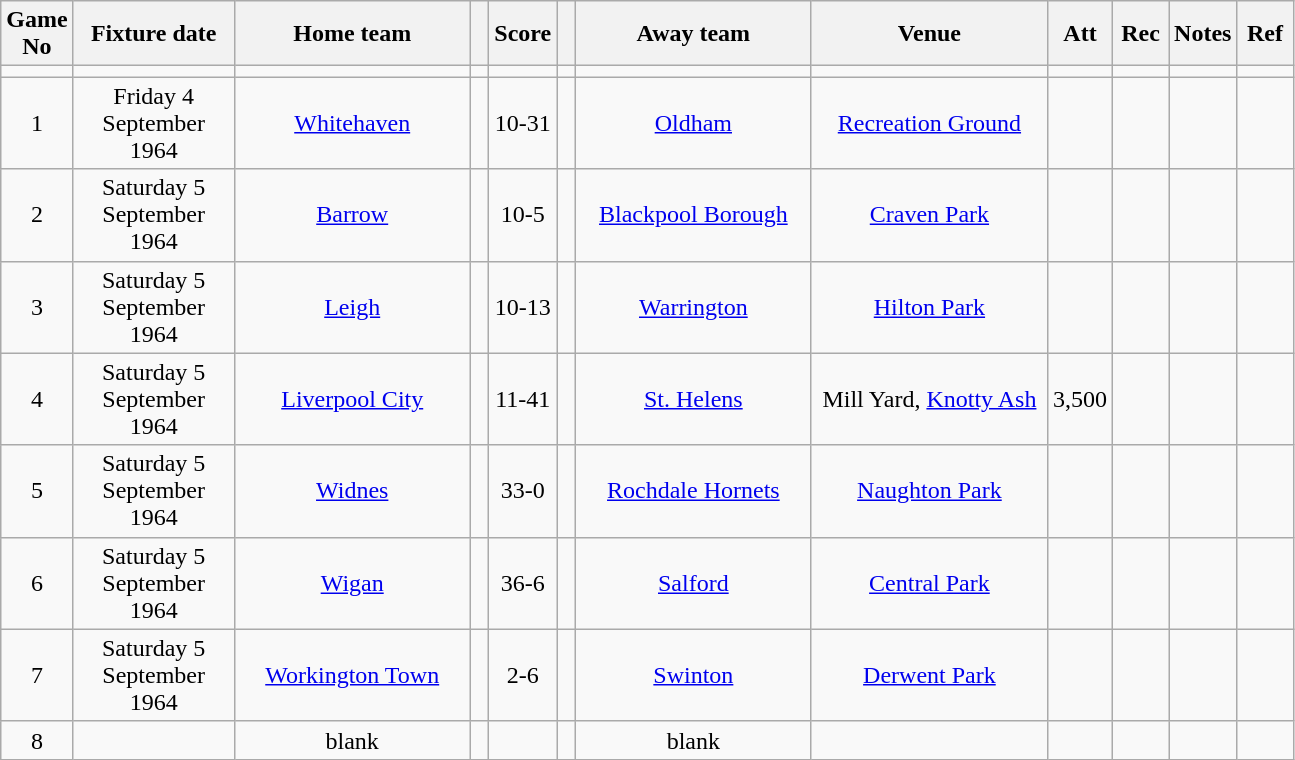<table class="wikitable" style="text-align:center;">
<tr>
<th width=20 abbr="No">Game No</th>
<th width=100 abbr="Date">Fixture date</th>
<th width=150 abbr="Home team">Home team</th>
<th width=5 abbr="space"></th>
<th width=20 abbr="Score">Score</th>
<th width=5 abbr="space"></th>
<th width=150 abbr="Away team">Away team</th>
<th width=150 abbr="Venue">Venue</th>
<th width=30 abbr="Att">Att</th>
<th width=30 abbr="Rec">Rec</th>
<th width=20 abbr="Notes">Notes</th>
<th width=30 abbr="Ref">Ref</th>
</tr>
<tr>
<td></td>
<td></td>
<td></td>
<td></td>
<td></td>
<td></td>
<td></td>
<td></td>
<td></td>
<td></td>
<td></td>
<td></td>
</tr>
<tr>
<td>1</td>
<td>Friday 4 September 1964</td>
<td><a href='#'>Whitehaven</a></td>
<td></td>
<td>10-31</td>
<td></td>
<td><a href='#'>Oldham</a></td>
<td><a href='#'>Recreation Ground</a></td>
<td></td>
<td></td>
<td></td>
<td></td>
</tr>
<tr>
<td>2</td>
<td>Saturday 5 September 1964</td>
<td><a href='#'>Barrow</a></td>
<td></td>
<td>10-5</td>
<td></td>
<td><a href='#'>Blackpool Borough</a></td>
<td><a href='#'>Craven Park</a></td>
<td></td>
<td></td>
<td></td>
<td></td>
</tr>
<tr>
<td>3</td>
<td>Saturday 5 September 1964</td>
<td><a href='#'>Leigh</a></td>
<td></td>
<td>10-13</td>
<td></td>
<td><a href='#'>Warrington</a></td>
<td><a href='#'>Hilton Park</a></td>
<td></td>
<td></td>
<td></td>
<td></td>
</tr>
<tr>
<td>4</td>
<td>Saturday 5 September 1964</td>
<td><a href='#'>Liverpool City</a></td>
<td></td>
<td>11-41</td>
<td></td>
<td><a href='#'>St. Helens</a></td>
<td>Mill Yard, <a href='#'>Knotty Ash</a></td>
<td>3,500</td>
<td></td>
<td></td>
<td></td>
</tr>
<tr>
<td>5</td>
<td>Saturday 5 September 1964</td>
<td><a href='#'>Widnes</a></td>
<td></td>
<td>33-0</td>
<td></td>
<td><a href='#'>Rochdale Hornets</a></td>
<td><a href='#'>Naughton Park</a></td>
<td></td>
<td></td>
<td></td>
<td></td>
</tr>
<tr>
<td>6</td>
<td>Saturday 5 September 1964</td>
<td><a href='#'>Wigan</a></td>
<td></td>
<td>36-6</td>
<td></td>
<td><a href='#'>Salford</a></td>
<td><a href='#'>Central Park</a></td>
<td></td>
<td></td>
<td></td>
<td></td>
</tr>
<tr>
<td>7</td>
<td>Saturday 5 September 1964</td>
<td><a href='#'>Workington Town</a></td>
<td></td>
<td>2-6</td>
<td></td>
<td><a href='#'>Swinton</a></td>
<td><a href='#'>Derwent Park</a></td>
<td></td>
<td></td>
<td></td>
<td></td>
</tr>
<tr>
<td>8</td>
<td></td>
<td>blank</td>
<td></td>
<td></td>
<td></td>
<td>blank</td>
<td></td>
<td></td>
<td></td>
<td></td>
<td></td>
</tr>
</table>
